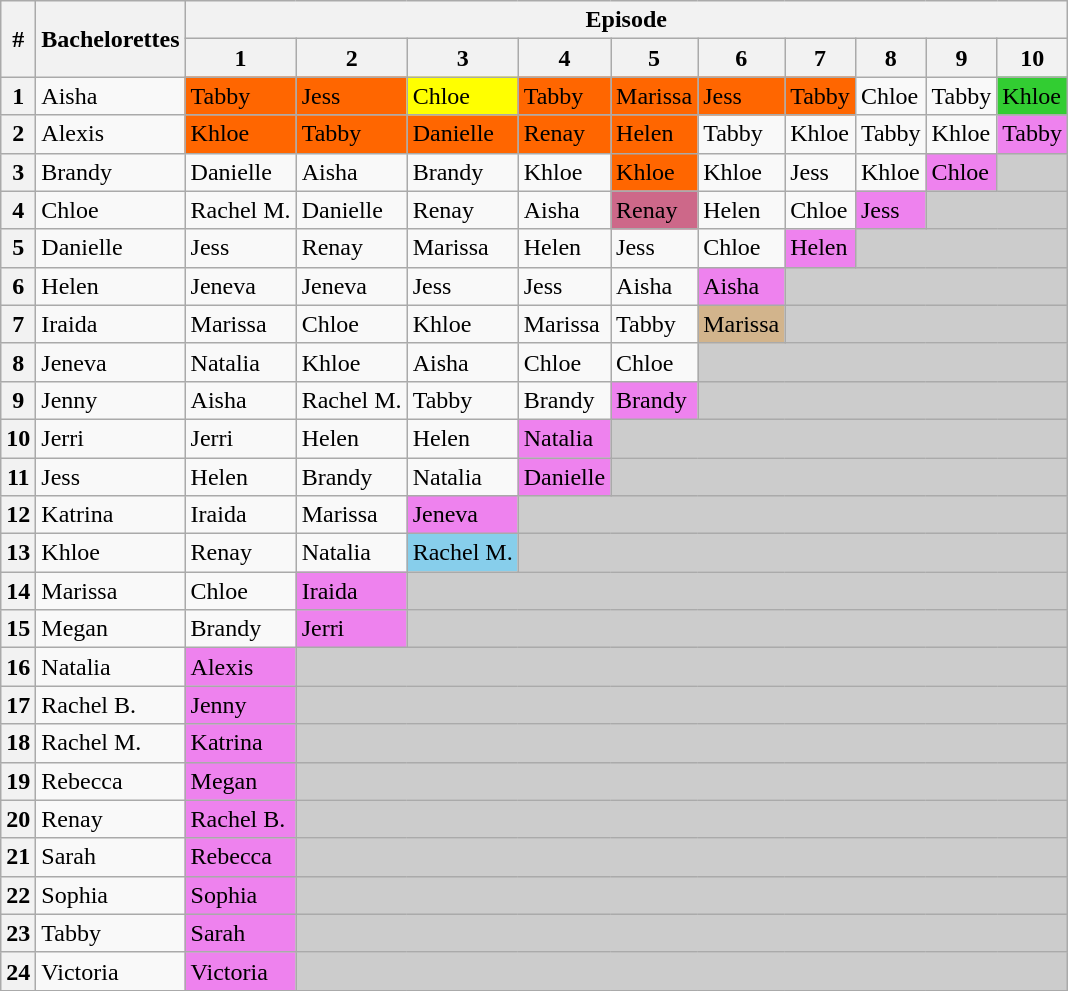<table class="wikitable">
<tr>
<th rowspan=2>#</th>
<th rowspan=2>Bachelorettes</th>
<th colspan=10>Episode</th>
</tr>
<tr>
<th>1</th>
<th>2</th>
<th>3</th>
<th>4</th>
<th>5</th>
<th>6</th>
<th>7</th>
<th>8</th>
<th>9</th>
<th>10</th>
</tr>
<tr>
<th>1</th>
<td>Aisha</td>
<td bgcolor="#FF6600">Tabby</td>
<td bgcolor="#FF6600">Jess</td>
<td bgcolor="#FFFF00">Chloe</td>
<td bgcolor="#FF6600">Tabby</td>
<td bgcolor="#FF6600">Marissa</td>
<td bgcolor="#FF6600">Jess</td>
<td bgcolor="#FF6600">Tabby</td>
<td>Chloe</td>
<td>Tabby</td>
<td bgcolor="#32CD32">Khloe</td>
</tr>
<tr>
<th>2</th>
<td>Alexis</td>
<td bgcolor="#FF6600">Khloe</td>
<td bgcolor="#FF6600">Tabby</td>
<td bgcolor="#FF6600">Danielle</td>
<td bgcolor="#FF6600">Renay</td>
<td bgcolor="#FF6600">Helen</td>
<td>Tabby</td>
<td>Khloe</td>
<td>Tabby</td>
<td>Khloe</td>
<td bgcolor="EE82EE">Tabby</td>
</tr>
<tr>
<th>3</th>
<td>Brandy</td>
<td>Danielle</td>
<td>Aisha</td>
<td>Brandy</td>
<td>Khloe</td>
<td bgcolor="#FF6600">Khloe</td>
<td>Khloe</td>
<td>Jess</td>
<td>Khloe</td>
<td bgcolor="EE82EE">Chloe</td>
<td bgcolor="CCCCCC"></td>
</tr>
<tr>
<th>4</th>
<td>Chloe</td>
<td>Rachel M.</td>
<td>Danielle</td>
<td>Renay</td>
<td>Aisha</td>
<td bgcolor="#CD6889">Renay</td>
<td>Helen</td>
<td>Chloe</td>
<td bgcolor="EE82EE">Jess</td>
<td bgcolor="CCCCCC" colspan=2></td>
</tr>
<tr>
<th>5</th>
<td>Danielle</td>
<td>Jess</td>
<td>Renay</td>
<td>Marissa</td>
<td>Helen</td>
<td>Jess</td>
<td>Chloe</td>
<td bgcolor="EE82EE">Helen</td>
<td bgcolor="CCCCCC" colspan=3></td>
</tr>
<tr>
<th>6</th>
<td>Helen</td>
<td>Jeneva</td>
<td>Jeneva</td>
<td>Jess</td>
<td>Jess</td>
<td>Aisha</td>
<td bgcolor="EE82EE">Aisha</td>
<td bgcolor="CCCCCC" colspan=5></td>
</tr>
<tr>
<th>7</th>
<td>Iraida</td>
<td>Marissa</td>
<td>Chloe</td>
<td>Khloe</td>
<td>Marissa</td>
<td>Tabby</td>
<td bgcolor="D2B48C">Marissa</td>
<td bgcolor="CCCCCC" colspan=5></td>
</tr>
<tr>
<th>8</th>
<td>Jeneva</td>
<td>Natalia</td>
<td>Khloe</td>
<td>Aisha</td>
<td>Chloe</td>
<td>Chloe</td>
<td bgcolor="CCCCCC" colspan=5></td>
</tr>
<tr>
<th>9</th>
<td>Jenny</td>
<td>Aisha</td>
<td>Rachel M.</td>
<td>Tabby</td>
<td>Brandy</td>
<td bgcolor="EE82EE">Brandy</td>
<td bgcolor="CCCCCC" colspan=5></td>
</tr>
<tr>
<th>10</th>
<td>Jerri</td>
<td>Jerri</td>
<td>Helen</td>
<td>Helen</td>
<td bgcolor="EE82EE">Natalia</td>
<td bgcolor="CCCCCC" colspan=6></td>
</tr>
<tr>
<th>11</th>
<td>Jess</td>
<td>Helen</td>
<td>Brandy</td>
<td>Natalia</td>
<td bgcolor="EE82EE">Danielle</td>
<td bgcolor="CCCCCC" colspan=6></td>
</tr>
<tr>
<th>12</th>
<td>Katrina</td>
<td>Iraida</td>
<td>Marissa</td>
<td bgcolor="EE82EE">Jeneva</td>
<td bgcolor="CCCCCC" colspan=7></td>
</tr>
<tr>
<th>13</th>
<td>Khloe</td>
<td>Renay</td>
<td>Natalia</td>
<td bgcolor="#87CEEB">Rachel M.</td>
<td bgcolor="CCCCCC" colspan=7></td>
</tr>
<tr>
<th>14</th>
<td>Marissa</td>
<td>Chloe</td>
<td bgcolor="EE82EE">Iraida</td>
<td bgcolor="CCCCCC" colspan=8></td>
</tr>
<tr>
<th>15</th>
<td>Megan</td>
<td>Brandy</td>
<td bgcolor="EE82EE">Jerri</td>
<td bgcolor="CCCCCC" colspan=8></td>
</tr>
<tr>
<th>16</th>
<td>Natalia</td>
<td bgcolor="EE82EE">Alexis</td>
<td bgcolor="CCCCCC" colspan=9></td>
</tr>
<tr>
<th>17</th>
<td>Rachel B.</td>
<td bgcolor="EE82EE">Jenny</td>
<td bgcolor="CCCCCC" colspan=9></td>
</tr>
<tr>
<th>18</th>
<td>Rachel M.</td>
<td bgcolor="EE82EE">Katrina</td>
<td bgcolor="CCCCCC" colspan=9></td>
</tr>
<tr>
<th>19</th>
<td>Rebecca</td>
<td bgcolor="EE82EE">Megan</td>
<td bgcolor="CCCCCC" colspan=9></td>
</tr>
<tr>
<th>20</th>
<td>Renay</td>
<td bgcolor="EE82EE">Rachel B.</td>
<td bgcolor="CCCCCC" colspan=9></td>
</tr>
<tr>
<th>21</th>
<td>Sarah</td>
<td bgcolor="EE82EE">Rebecca</td>
<td bgcolor="CCCCCC" colspan=9></td>
</tr>
<tr>
<th>22</th>
<td>Sophia</td>
<td bgcolor="EE82EE">Sophia</td>
<td bgcolor="CCCCCC" colspan=9></td>
</tr>
<tr>
<th>23</th>
<td>Tabby</td>
<td bgcolor="EE82EE">Sarah</td>
<td bgcolor="CCCCCC" colspan=9></td>
</tr>
<tr>
<th>24</th>
<td>Victoria</td>
<td bgcolor="EE82EE">Victoria</td>
<td bgcolor="CCCCCC" colspan=9></td>
</tr>
<tr>
</tr>
</table>
